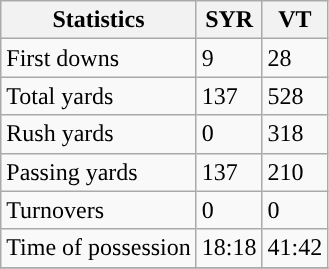<table class="wikitable" style="float: left;">
<tr>
<th>Statistics</th>
<th>SYR</th>
<th>VT</th>
</tr>
<tr>
<td>First downs</td>
<td>9</td>
<td>28</td>
</tr>
<tr>
<td>Total yards</td>
<td>137</td>
<td>528</td>
</tr>
<tr>
<td>Rush yards</td>
<td>0</td>
<td>318</td>
</tr>
<tr>
<td>Passing yards</td>
<td>137</td>
<td>210</td>
</tr>
<tr>
<td>Turnovers</td>
<td>0</td>
<td>0</td>
</tr>
<tr>
<td>Time of possession</td>
<td>18:18</td>
<td>41:42</td>
</tr>
<tr>
</tr>
</table>
